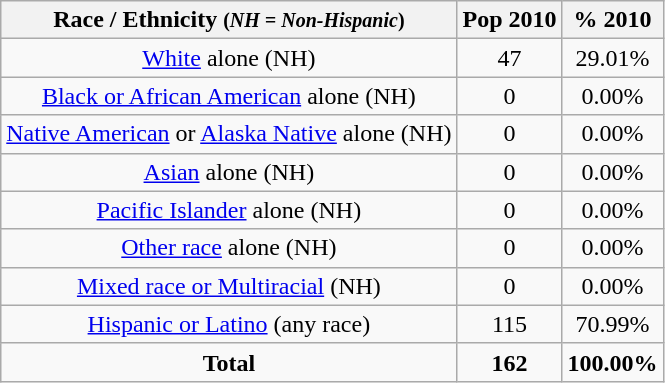<table class="wikitable" style="text-align:center;">
<tr>
<th>Race / Ethnicity <small>(<em>NH = Non-Hispanic</em>)</small></th>
<th>Pop 2010</th>
<th>% 2010</th>
</tr>
<tr>
<td><a href='#'>White</a> alone (NH)</td>
<td>47</td>
<td>29.01%</td>
</tr>
<tr>
<td><a href='#'>Black or African American</a> alone (NH)</td>
<td>0</td>
<td>0.00%</td>
</tr>
<tr>
<td><a href='#'>Native American</a> or <a href='#'>Alaska Native</a> alone (NH)</td>
<td>0</td>
<td>0.00%</td>
</tr>
<tr>
<td><a href='#'>Asian</a> alone (NH)</td>
<td>0</td>
<td>0.00%</td>
</tr>
<tr>
<td><a href='#'>Pacific Islander</a> alone (NH)</td>
<td>0</td>
<td>0.00%</td>
</tr>
<tr>
<td><a href='#'>Other race</a> alone (NH)</td>
<td>0</td>
<td>0.00%</td>
</tr>
<tr>
<td><a href='#'>Mixed race or Multiracial</a> (NH)</td>
<td>0</td>
<td>0.00%</td>
</tr>
<tr>
<td><a href='#'>Hispanic or Latino</a> (any race)</td>
<td>115</td>
<td>70.99%</td>
</tr>
<tr>
<td><strong>Total</strong></td>
<td><strong>162</strong></td>
<td><strong>100.00%</strong></td>
</tr>
</table>
